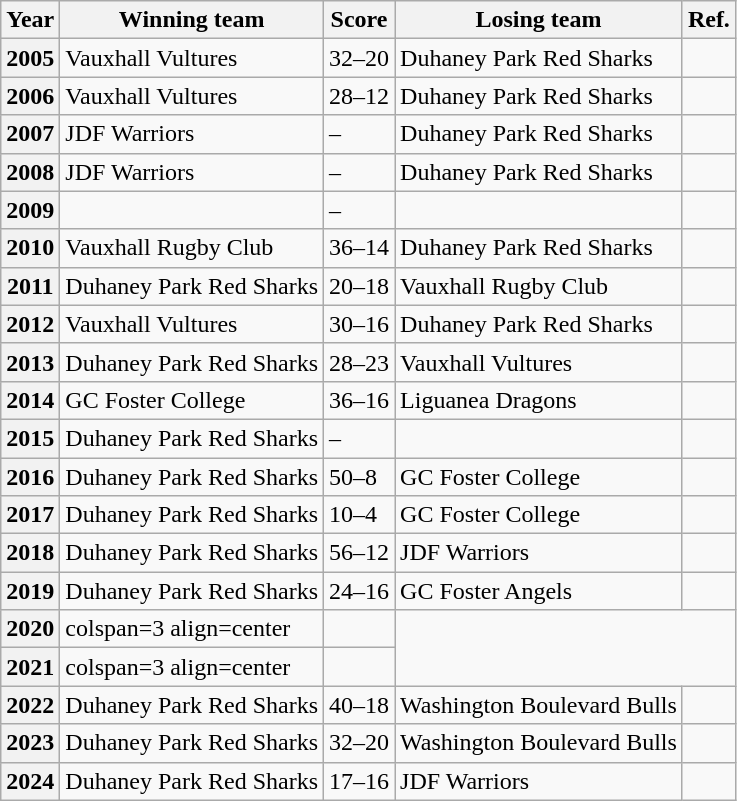<table class="wikitable defaultleft col3center col5center">
<tr>
<th scope="col">Year</th>
<th scope="col">Winning team</th>
<th scope="col">Score</th>
<th scope="col">Losing team</th>
<th scope="col">Ref.</th>
</tr>
<tr>
<th scope="row">2005</th>
<td>Vauxhall Vultures</td>
<td>32–20</td>
<td>Duhaney Park Red Sharks</td>
<td></td>
</tr>
<tr>
<th scope="row">2006</th>
<td>Vauxhall Vultures</td>
<td>28–12</td>
<td>Duhaney Park Red Sharks</td>
<td></td>
</tr>
<tr>
<th scope="row">2007</th>
<td>JDF Warriors</td>
<td>–</td>
<td>Duhaney Park Red Sharks</td>
<td></td>
</tr>
<tr>
<th scope="row">2008</th>
<td>JDF Warriors</td>
<td>–</td>
<td>Duhaney Park Red Sharks</td>
<td></td>
</tr>
<tr>
<th scope="row">2009</th>
<td></td>
<td>–</td>
<td></td>
<td></td>
</tr>
<tr>
<th scope="row">2010</th>
<td>Vauxhall Rugby Club</td>
<td>36–14</td>
<td>Duhaney Park Red Sharks</td>
<td></td>
</tr>
<tr>
<th scope="row">2011</th>
<td>Duhaney Park Red Sharks</td>
<td>20–18</td>
<td>Vauxhall Rugby Club</td>
<td></td>
</tr>
<tr>
<th scope="row">2012</th>
<td>Vauxhall Vultures</td>
<td>30–16</td>
<td>Duhaney Park Red Sharks</td>
<td></td>
</tr>
<tr>
<th scope="row">2013</th>
<td>Duhaney Park Red Sharks</td>
<td>28–23</td>
<td>Vauxhall Vultures</td>
<td></td>
</tr>
<tr>
<th scope="row">2014</th>
<td>GC Foster College</td>
<td>36–16</td>
<td>Liguanea Dragons</td>
<td></td>
</tr>
<tr>
<th scope="row">2015</th>
<td>Duhaney Park Red Sharks</td>
<td>–</td>
<td></td>
<td></td>
</tr>
<tr>
<th scope="row">2016</th>
<td>Duhaney Park Red Sharks</td>
<td>50–8</td>
<td>GC Foster College</td>
<td></td>
</tr>
<tr>
<th scope="row">2017</th>
<td>Duhaney Park Red Sharks</td>
<td>10–4</td>
<td>GC Foster College</td>
<td></td>
</tr>
<tr>
<th scope="row">2018</th>
<td>Duhaney Park Red Sharks</td>
<td>56–12</td>
<td>JDF Warriors</td>
<td></td>
</tr>
<tr>
<th scope="row">2019</th>
<td>Duhaney Park Red Sharks</td>
<td>24–16</td>
<td>GC Foster Angels</td>
<td></td>
</tr>
<tr>
<th scope="row">2020</th>
<td>colspan=3 align=center </td>
<td></td>
</tr>
<tr>
<th scope="row">2021</th>
<td>colspan=3 align=center </td>
<td></td>
</tr>
<tr>
<th scope="row">2022</th>
<td>Duhaney Park Red Sharks</td>
<td>40–18</td>
<td>Washington Boulevard Bulls</td>
<td></td>
</tr>
<tr>
<th scope="row">2023</th>
<td>Duhaney Park Red Sharks</td>
<td>32–20</td>
<td>Washington Boulevard Bulls</td>
<td></td>
</tr>
<tr>
<th scope="row">2024</th>
<td>Duhaney Park Red Sharks</td>
<td>17–16</td>
<td>JDF Warriors</td>
<td></td>
</tr>
</table>
